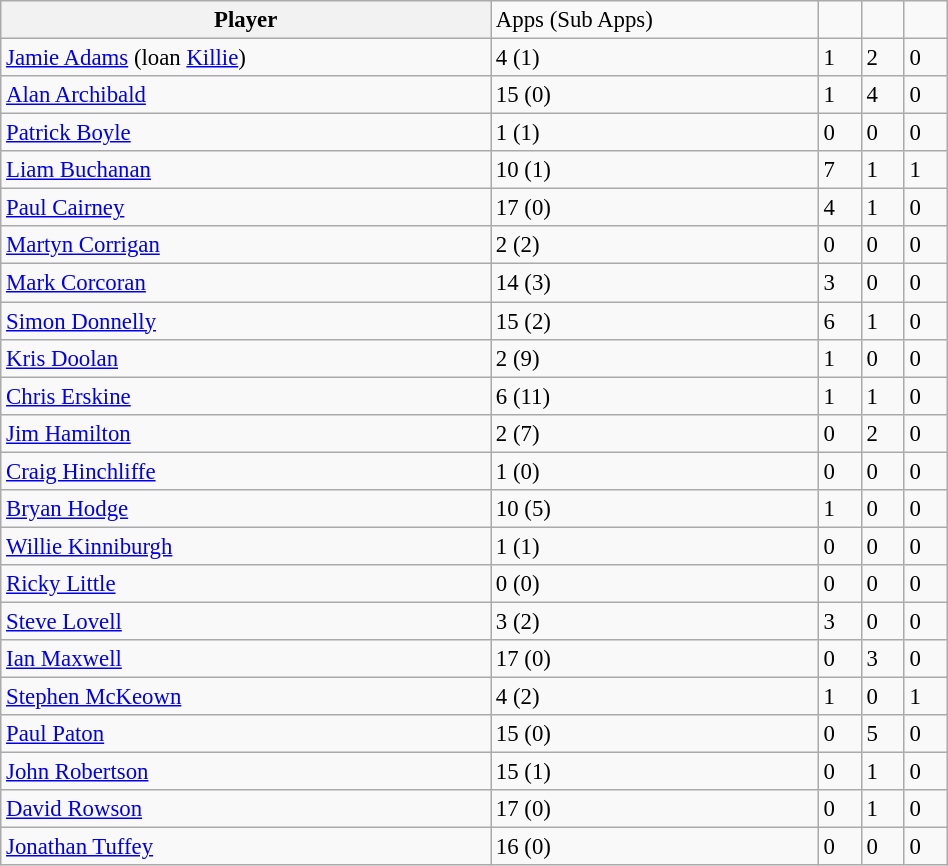<table class="wikitable sortable" style="text-align:center; font-size:95%;width:50%; text-align:left">
<tr>
<th><strong>Player</strong></th>
<td>Apps (Sub Apps)</td>
<td></td>
<td></td>
<td></td>
</tr>
<tr>
<td> <a href='#'>Jamie Adams</a> (loan <a href='#'>Killie</a>)</td>
<td>4 (1)</td>
<td>1</td>
<td>2</td>
<td>0</td>
</tr>
<tr>
<td> <a href='#'>Alan Archibald</a></td>
<td>15 (0)</td>
<td>1</td>
<td>4</td>
<td>0</td>
</tr>
<tr>
<td>  <a href='#'>Patrick Boyle</a></td>
<td>1 (1)</td>
<td>0</td>
<td>0</td>
<td>0</td>
</tr>
<tr>
<td> <a href='#'>Liam Buchanan</a></td>
<td>10 (1)</td>
<td>7</td>
<td>1</td>
<td>1</td>
</tr>
<tr>
<td> <a href='#'>Paul Cairney</a></td>
<td>17 (0)</td>
<td>4</td>
<td>1</td>
<td>0</td>
</tr>
<tr>
<td> <a href='#'>Martyn Corrigan</a></td>
<td>2 (2)</td>
<td>0</td>
<td>0</td>
<td>0</td>
</tr>
<tr>
<td> <a href='#'>Mark Corcoran</a></td>
<td>14 (3)</td>
<td>3</td>
<td>0</td>
<td>0</td>
</tr>
<tr>
<td> <a href='#'>Simon Donnelly</a></td>
<td>15 (2)</td>
<td>6</td>
<td>1</td>
<td>0</td>
</tr>
<tr>
<td> <a href='#'>Kris Doolan</a></td>
<td>2 (9)</td>
<td>1</td>
<td>0</td>
<td>0</td>
</tr>
<tr>
<td> <a href='#'>Chris Erskine</a></td>
<td>6 (11)</td>
<td>1</td>
<td>1</td>
<td>0</td>
</tr>
<tr>
<td> <a href='#'>Jim Hamilton</a></td>
<td>2 (7)</td>
<td>0</td>
<td>2</td>
<td>0</td>
</tr>
<tr>
<td> <a href='#'>Craig Hinchliffe</a></td>
<td>1 (0)</td>
<td>0</td>
<td>0</td>
<td>0</td>
</tr>
<tr>
<td> <a href='#'>Bryan Hodge</a></td>
<td>10 (5)</td>
<td>1</td>
<td>0</td>
<td>0</td>
</tr>
<tr>
<td> <a href='#'>Willie Kinniburgh</a></td>
<td>1 (1)</td>
<td>0</td>
<td>0</td>
<td>0</td>
</tr>
<tr>
<td> <a href='#'>Ricky Little</a></td>
<td>0 (0)</td>
<td>0</td>
<td>0</td>
<td>0</td>
</tr>
<tr>
<td> <a href='#'>Steve Lovell</a></td>
<td>3 (2)</td>
<td>3</td>
<td>0</td>
<td>0</td>
</tr>
<tr>
<td> <a href='#'>Ian Maxwell</a></td>
<td>17 (0)</td>
<td>0</td>
<td>3</td>
<td>0</td>
</tr>
<tr>
<td> <a href='#'>Stephen McKeown</a></td>
<td>4 (2)</td>
<td>1</td>
<td>0</td>
<td>1</td>
</tr>
<tr>
<td> <a href='#'>Paul Paton</a></td>
<td>15 (0)</td>
<td>0</td>
<td>5</td>
<td>0</td>
</tr>
<tr>
<td> <a href='#'>John Robertson</a></td>
<td>15 (1)</td>
<td>0</td>
<td>1</td>
<td>0</td>
</tr>
<tr>
<td> <a href='#'>David Rowson</a></td>
<td>17 (0)</td>
<td>0</td>
<td>1</td>
<td>0</td>
</tr>
<tr>
<td> <a href='#'>Jonathan Tuffey</a></td>
<td>16 (0)</td>
<td>0</td>
<td>0</td>
<td>0</td>
</tr>
</table>
